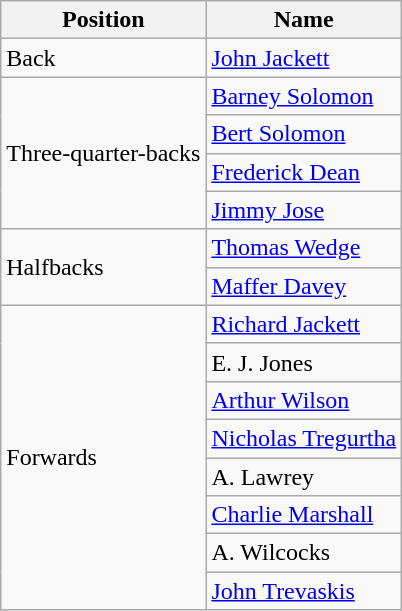<table class=wikitable>
<tr>
<th>Position</th>
<th>Name</th>
</tr>
<tr>
<td>Back</td>
<td><a href='#'>John Jackett</a></td>
</tr>
<tr>
<td rowspan=4>Three-quarter-backs</td>
<td><a href='#'>Barney Solomon</a></td>
</tr>
<tr>
<td><a href='#'>Bert Solomon</a></td>
</tr>
<tr>
<td><a href='#'>Frederick Dean</a></td>
</tr>
<tr>
<td><a href='#'>Jimmy Jose</a></td>
</tr>
<tr>
<td rowspan=2>Halfbacks</td>
<td><a href='#'>Thomas Wedge</a></td>
</tr>
<tr>
<td><a href='#'>Maffer Davey</a></td>
</tr>
<tr>
<td rowspan=8>Forwards</td>
<td><a href='#'>Richard Jackett</a></td>
</tr>
<tr>
<td>E. J. Jones</td>
</tr>
<tr>
<td><a href='#'>Arthur Wilson</a></td>
</tr>
<tr>
<td><a href='#'>Nicholas Tregurtha</a></td>
</tr>
<tr>
<td>A. Lawrey</td>
</tr>
<tr>
<td><a href='#'>Charlie Marshall</a></td>
</tr>
<tr>
<td>A. Wilcocks</td>
</tr>
<tr>
<td><a href='#'>John Trevaskis</a></td>
</tr>
</table>
